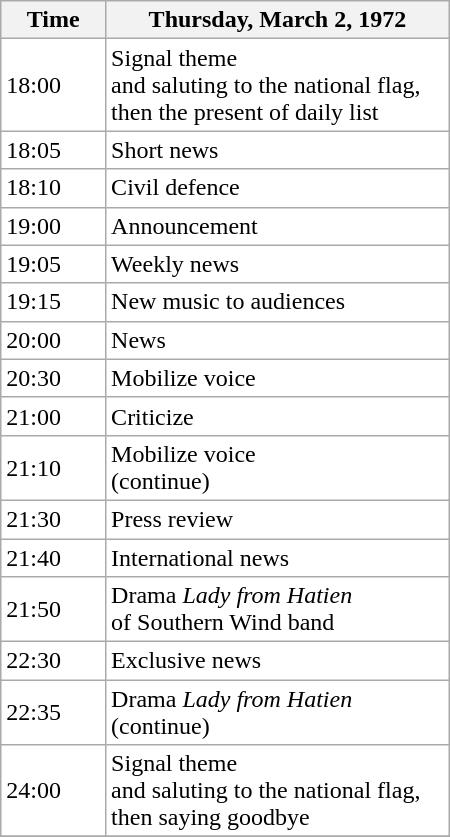<table class="wikitable" style="margin:1em auto;" width="300px">
<tr>
<th valign=top style="width:100px" align="center">Time</th>
<th valign=top style="width:400px">Thursday, March 2, 1972</th>
</tr>
<tr bgcolor="#FFFFFF">
<td>18:00</td>
<td>Signal theme<br>and saluting to the national flag,<br>then the present of daily list</td>
</tr>
<tr bgcolor="#FFFFFF">
<td>18:05</td>
<td>Short news</td>
</tr>
<tr bgcolor="#FFFFFF">
<td>18:10</td>
<td>Civil defence</td>
</tr>
<tr bgcolor="#FFFFFF">
<td>19:00</td>
<td>Announcement</td>
</tr>
<tr bgcolor="#FFFFFF">
<td>19:05</td>
<td>Weekly news</td>
</tr>
<tr bgcolor="#FFFFFF">
<td>19:15</td>
<td>New music to audiences</td>
</tr>
<tr bgcolor="#FFFFFF">
<td>20:00</td>
<td>News</td>
</tr>
<tr bgcolor="#FFFFFF">
<td>20:30</td>
<td>Mobilize voice</td>
</tr>
<tr bgcolor="#FFFFFF">
<td>21:00</td>
<td>Criticize</td>
</tr>
<tr bgcolor="#FFFFFF">
<td>21:10</td>
<td>Mobilize voice<br>(continue)</td>
</tr>
<tr bgcolor="#FFFFFF">
<td>21:30</td>
<td>Press review</td>
</tr>
<tr bgcolor="#FFFFFF">
<td>21:40</td>
<td>International news</td>
</tr>
<tr bgcolor="#FFFFFF">
<td>21:50</td>
<td>Drama <em>Lady from Hatien</em><br>of Southern Wind band</td>
</tr>
<tr bgcolor="#FFFFFF">
<td>22:30</td>
<td>Exclusive news</td>
</tr>
<tr bgcolor="#FFFFFF">
<td>22:35</td>
<td>Drama <em>Lady from Hatien</em><br>(continue)</td>
</tr>
<tr bgcolor="#FFFFFF">
<td>24:00</td>
<td>Signal theme<br>and saluting to the national flag,<br>then saying goodbye</td>
</tr>
<tr bgcolor="#FFFFFF">
</tr>
</table>
